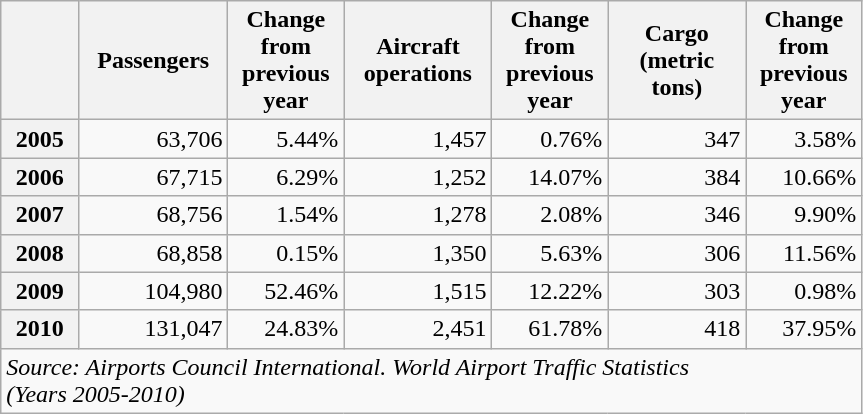<table class="wikitable"  style="text-align:right; width:575px">
<tr>
<th style="width:50px"></th>
<th style="width:100px">Passengers</th>
<th style="width:75px">Change from previous year</th>
<th style="width:100px">Aircraft operations</th>
<th style="width:75px">Change from previous year</th>
<th style="width:100px">Cargo<br>(metric tons)</th>
<th style="width:75px">Change from previous year</th>
</tr>
<tr>
<th>2005</th>
<td>63,706</td>
<td> 5.44%</td>
<td>1,457</td>
<td> 0.76%</td>
<td>347</td>
<td> 3.58%</td>
</tr>
<tr>
<th>2006</th>
<td>67,715</td>
<td> 6.29%</td>
<td>1,252</td>
<td>14.07%</td>
<td>384</td>
<td>10.66%</td>
</tr>
<tr>
<th>2007</th>
<td>68,756</td>
<td> 1.54%</td>
<td>1,278</td>
<td> 2.08%</td>
<td>346</td>
<td> 9.90%</td>
</tr>
<tr>
<th>2008</th>
<td>68,858</td>
<td> 0.15%</td>
<td>1,350</td>
<td> 5.63%</td>
<td>306</td>
<td>11.56%</td>
</tr>
<tr>
<th>2009</th>
<td>104,980</td>
<td>52.46%</td>
<td>1,515</td>
<td>12.22%</td>
<td>303</td>
<td> 0.98%</td>
</tr>
<tr>
<th>2010</th>
<td>131,047</td>
<td>24.83%</td>
<td>2,451</td>
<td>61.78%</td>
<td>418</td>
<td>37.95%</td>
</tr>
<tr>
<td colspan="7" style="text-align:left;"><em>Source: Airports Council International. World Airport Traffic Statistics<br>(Years 2005-2010)</em></td>
</tr>
</table>
